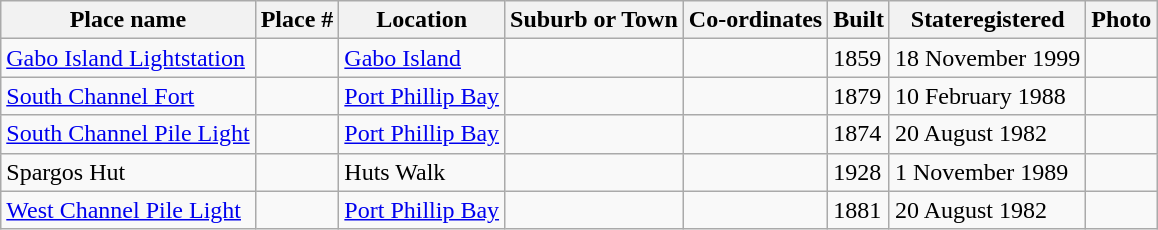<table class="wikitable sortable">
<tr>
<th>Place name</th>
<th>Place #</th>
<th>Location</th>
<th>Suburb or Town</th>
<th>Co-ordinates</th>
<th>Built</th>
<th>Stateregistered</th>
<th class="unsortable">Photo</th>
</tr>
<tr>
<td><a href='#'>Gabo Island Lightstation</a></td>
<td></td>
<td><a href='#'>Gabo Island</a></td>
<td></td>
<td></td>
<td>1859</td>
<td>18 November 1999</td>
<td></td>
</tr>
<tr>
<td><a href='#'>South Channel Fort</a></td>
<td></td>
<td><a href='#'>Port Phillip Bay</a></td>
<td></td>
<td></td>
<td>1879</td>
<td>10 February 1988</td>
<td></td>
</tr>
<tr>
<td><a href='#'>South Channel Pile Light </a></td>
<td></td>
<td><a href='#'>Port Phillip Bay</a></td>
<td></td>
<td></td>
<td>1874</td>
<td>20 August 1982</td>
<td></td>
</tr>
<tr>
<td>Spargos Hut</td>
<td></td>
<td>Huts Walk</td>
<td></td>
<td></td>
<td>1928</td>
<td>1 November 1989</td>
<td></td>
</tr>
<tr>
<td><a href='#'>West Channel Pile Light</a></td>
<td></td>
<td><a href='#'>Port Phillip Bay</a></td>
<td></td>
<td></td>
<td>1881</td>
<td>20 August 1982</td>
<td></td>
</tr>
</table>
